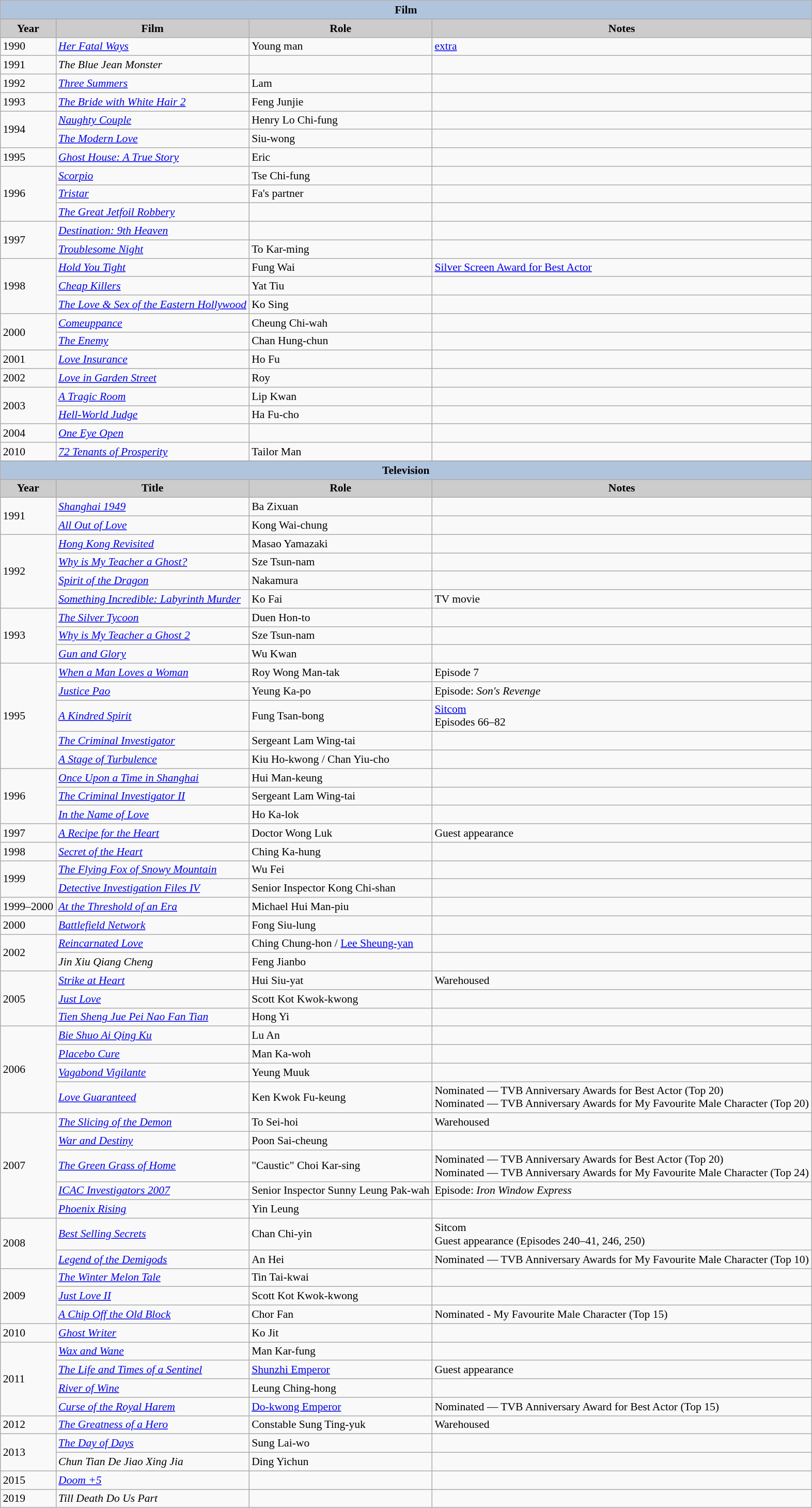<table class="wikitable" style="font-size:90%;">
<tr>
<th colspan=4 style="background:#B0C4DE;">Film</th>
</tr>
<tr align="center">
<th style="background: #CCCCCC;">Year</th>
<th style="background: #CCCCCC;">Film</th>
<th style="background: #CCCCCC;">Role</th>
<th style="background: #CCCCCC;">Notes</th>
</tr>
<tr>
<td>1990</td>
<td><em><a href='#'>Her Fatal Ways</a></em></td>
<td>Young man</td>
<td><a href='#'>extra</a></td>
</tr>
<tr>
<td>1991</td>
<td><em>The Blue Jean Monster</em></td>
<td></td>
<td></td>
</tr>
<tr>
<td>1992</td>
<td><em><a href='#'>Three Summers</a></em></td>
<td>Lam</td>
<td></td>
</tr>
<tr>
<td>1993</td>
<td><em><a href='#'>The Bride with White Hair 2</a></em></td>
<td>Feng Junjie</td>
<td></td>
</tr>
<tr>
<td rowspan="2">1994</td>
<td><em><a href='#'>Naughty Couple</a></em></td>
<td>Henry Lo Chi-fung</td>
<td></td>
</tr>
<tr>
<td><em><a href='#'>The Modern Love</a></em></td>
<td>Siu-wong</td>
<td></td>
</tr>
<tr>
<td rowspan="1">1995</td>
<td><em><a href='#'>Ghost House: A True Story</a></em></td>
<td>Eric</td>
<td></td>
</tr>
<tr>
<td rowspan="3">1996</td>
<td><em><a href='#'>Scorpio</a></em></td>
<td>Tse Chi-fung</td>
<td></td>
</tr>
<tr>
<td><em><a href='#'>Tristar</a></em></td>
<td>Fa's partner</td>
<td></td>
</tr>
<tr>
<td><em><a href='#'>The Great Jetfoil Robbery</a></em></td>
<td></td>
<td></td>
</tr>
<tr>
<td rowspan="2">1997</td>
<td><em><a href='#'>Destination: 9th Heaven</a></em></td>
<td></td>
<td></td>
</tr>
<tr>
<td><em><a href='#'>Troublesome Night</a></em></td>
<td>To Kar-ming</td>
<td></td>
</tr>
<tr>
<td rowspan="3">1998</td>
<td><em><a href='#'>Hold You Tight</a></em></td>
<td>Fung Wai</td>
<td><a href='#'>Silver Screen Award for Best Actor</a></td>
</tr>
<tr>
<td><em><a href='#'>Cheap Killers</a></em></td>
<td>Yat Tiu</td>
<td></td>
</tr>
<tr>
<td><em><a href='#'>The Love & Sex of the Eastern Hollywood</a></em></td>
<td>Ko Sing</td>
<td></td>
</tr>
<tr>
<td rowspan="2">2000</td>
<td><em><a href='#'>Comeuppance</a></em></td>
<td>Cheung Chi-wah</td>
<td></td>
</tr>
<tr>
<td><em><a href='#'>The Enemy</a></em></td>
<td>Chan Hung-chun</td>
<td></td>
</tr>
<tr>
<td>2001</td>
<td><em><a href='#'>Love Insurance</a></em></td>
<td>Ho Fu</td>
<td></td>
</tr>
<tr>
<td>2002</td>
<td><em><a href='#'>Love in Garden Street</a></em></td>
<td>Roy</td>
<td></td>
</tr>
<tr>
<td rowspan="2">2003</td>
<td><em><a href='#'>A Tragic Room</a></em></td>
<td>Lip Kwan</td>
<td></td>
</tr>
<tr>
<td><em><a href='#'>Hell-World Judge</a></em></td>
<td>Ha Fu-cho</td>
<td></td>
</tr>
<tr>
<td>2004</td>
<td><em><a href='#'>One Eye Open</a></em></td>
<td></td>
<td></td>
</tr>
<tr>
<td>2010</td>
<td><em><a href='#'>72 Tenants of Prosperity</a></em></td>
<td>Tailor Man</td>
<td></td>
</tr>
<tr>
</tr>
<tr align="center">
<th colspan=4 style="background:#B0C4DE;">Television</th>
</tr>
<tr align="center">
<th style="background: #CCCCCC;">Year</th>
<th style="background: #CCCCCC;">Title</th>
<th style="background: #CCCCCC;">Role</th>
<th style="background: #CCCCCC;">Notes</th>
</tr>
<tr>
<td rowspan="2">1991</td>
<td><em><a href='#'>Shanghai 1949</a></em></td>
<td>Ba Zixuan</td>
<td></td>
</tr>
<tr>
<td><em><a href='#'>All Out of Love</a></em></td>
<td>Kong Wai-chung</td>
<td></td>
</tr>
<tr>
<td rowspan="4">1992</td>
<td><em><a href='#'>Hong Kong Revisited</a></em></td>
<td>Masao Yamazaki</td>
<td></td>
</tr>
<tr>
<td><em><a href='#'>Why is My Teacher a Ghost?</a></em></td>
<td>Sze Tsun-nam</td>
<td></td>
</tr>
<tr>
<td><em><a href='#'>Spirit of the Dragon</a></em></td>
<td>Nakamura</td>
<td></td>
</tr>
<tr>
<td><em><a href='#'>Something Incredible: Labyrinth Murder</a></em></td>
<td>Ko Fai</td>
<td>TV movie</td>
</tr>
<tr>
<td rowspan="3">1993</td>
<td><em><a href='#'>The Silver Tycoon</a></em></td>
<td>Duen Hon-to</td>
<td></td>
</tr>
<tr>
<td><em><a href='#'>Why is My Teacher a Ghost 2</a></em></td>
<td>Sze Tsun-nam</td>
<td></td>
</tr>
<tr>
<td><em><a href='#'>Gun and Glory</a></em></td>
<td>Wu Kwan</td>
<td></td>
</tr>
<tr>
<td rowspan="5">1995</td>
<td><em><a href='#'>When a Man Loves a Woman</a></em></td>
<td>Roy Wong Man-tak</td>
<td>Episode 7</td>
</tr>
<tr>
<td><em><a href='#'>Justice Pao</a></em></td>
<td>Yeung Ka-po</td>
<td>Episode: <em>Son's Revenge</em></td>
</tr>
<tr>
<td><em><a href='#'>A Kindred Spirit</a></em></td>
<td>Fung Tsan-bong</td>
<td><a href='#'>Sitcom</a><br>Episodes 66–82</td>
</tr>
<tr>
<td><em><a href='#'>The Criminal Investigator</a></em></td>
<td>Sergeant Lam Wing-tai</td>
<td></td>
</tr>
<tr>
<td><em><a href='#'>A Stage of Turbulence</a></em></td>
<td>Kiu Ho-kwong / Chan Yiu-cho</td>
<td></td>
</tr>
<tr>
<td rowspan="3">1996</td>
<td><em><a href='#'>Once Upon a Time in Shanghai</a></em></td>
<td>Hui Man-keung</td>
<td></td>
</tr>
<tr>
<td><em><a href='#'>The Criminal Investigator II</a></em></td>
<td>Sergeant Lam Wing-tai</td>
<td></td>
</tr>
<tr>
<td><em><a href='#'>In the Name of Love</a></em></td>
<td>Ho Ka-lok</td>
<td></td>
</tr>
<tr>
<td>1997</td>
<td><em><a href='#'>A Recipe for the Heart</a></em></td>
<td>Doctor Wong Luk</td>
<td>Guest appearance</td>
</tr>
<tr>
<td>1998</td>
<td><em><a href='#'>Secret of the Heart</a></em></td>
<td>Ching Ka-hung</td>
<td></td>
</tr>
<tr>
<td rowspan="2">1999</td>
<td><em><a href='#'>The Flying Fox of Snowy Mountain</a></em></td>
<td>Wu Fei</td>
<td></td>
</tr>
<tr>
<td><em><a href='#'>Detective Investigation Files IV</a></em></td>
<td>Senior Inspector Kong Chi-shan</td>
<td></td>
</tr>
<tr>
<td>1999–2000</td>
<td><em><a href='#'>At the Threshold of an Era</a></em></td>
<td>Michael Hui Man-piu</td>
<td></td>
</tr>
<tr>
<td>2000</td>
<td><em><a href='#'>Battlefield Network</a></em></td>
<td>Fong Siu-lung</td>
<td></td>
</tr>
<tr>
<td rowspan="2">2002</td>
<td><em><a href='#'>Reincarnated Love</a></em></td>
<td>Ching Chung-hon / <a href='#'>Lee Sheung-yan</a></td>
<td></td>
</tr>
<tr>
<td><em>Jin Xiu Qiang Cheng</em></td>
<td>Feng Jianbo</td>
<td></td>
</tr>
<tr>
<td rowspan="3">2005</td>
<td><em><a href='#'>Strike at Heart</a></em></td>
<td>Hui Siu-yat</td>
<td>Warehoused</td>
</tr>
<tr>
<td><em><a href='#'>Just Love</a></em></td>
<td>Scott Kot Kwok-kwong</td>
<td></td>
</tr>
<tr>
<td><em><a href='#'>Tien Sheng Jue Pei Nao Fan Tian</a></em></td>
<td>Hong Yi</td>
<td></td>
</tr>
<tr>
<td rowspan="4">2006</td>
<td><em><a href='#'>Bie Shuo Ai Qing Ku</a></em></td>
<td>Lu An</td>
<td></td>
</tr>
<tr>
<td><em><a href='#'>Placebo Cure</a></em></td>
<td>Man Ka-woh</td>
<td></td>
</tr>
<tr>
<td><em><a href='#'>Vagabond Vigilante</a></em></td>
<td>Yeung Muuk</td>
<td></td>
</tr>
<tr>
<td><em><a href='#'>Love Guaranteed</a></em></td>
<td>Ken Kwok Fu-keung</td>
<td>Nominated — TVB Anniversary Awards for Best Actor (Top 20)<br>Nominated — TVB Anniversary Awards for My Favourite Male Character (Top 20)</td>
</tr>
<tr>
<td rowspan="5">2007</td>
<td><em><a href='#'>The Slicing of the Demon</a></em></td>
<td>To Sei-hoi</td>
<td>Warehoused</td>
</tr>
<tr>
<td><em><a href='#'>War and Destiny</a></em></td>
<td>Poon Sai-cheung</td>
<td></td>
</tr>
<tr>
<td><em><a href='#'>The Green Grass of Home</a></em></td>
<td>"Caustic" Choi Kar-sing</td>
<td>Nominated — TVB Anniversary Awards for Best Actor (Top 20)<br>Nominated — TVB Anniversary Awards for My Favourite Male Character (Top 24)</td>
</tr>
<tr>
<td><em><a href='#'>ICAC Investigators 2007</a></em></td>
<td>Senior Inspector Sunny Leung Pak-wah</td>
<td>Episode: <em>Iron Window Express</em></td>
</tr>
<tr>
<td><em><a href='#'>Phoenix Rising</a></em></td>
<td>Yin Leung</td>
<td></td>
</tr>
<tr>
<td rowspan="2">2008</td>
<td><em><a href='#'>Best Selling Secrets</a></em></td>
<td>Chan Chi-yin</td>
<td>Sitcom<br>Guest appearance (Episodes 240–41, 246, 250)</td>
</tr>
<tr>
<td><em><a href='#'>Legend of the Demigods</a></em></td>
<td>An Hei</td>
<td>Nominated — TVB Anniversary Awards for My Favourite Male Character (Top 10)</td>
</tr>
<tr>
<td rowspan="3">2009</td>
<td><em><a href='#'>The Winter Melon Tale</a></em></td>
<td>Tin Tai-kwai</td>
<td></td>
</tr>
<tr>
<td><em><a href='#'>Just Love II</a></em></td>
<td>Scott Kot Kwok-kwong</td>
<td></td>
</tr>
<tr>
<td><em><a href='#'>A Chip Off the Old Block</a></em></td>
<td>Chor Fan</td>
<td>Nominated - My Favourite Male Character (Top 15)</td>
</tr>
<tr>
<td>2010</td>
<td><em><a href='#'>Ghost Writer</a></em></td>
<td>Ko Jit</td>
<td></td>
</tr>
<tr>
<td rowspan="4">2011</td>
<td><em><a href='#'>Wax and Wane</a></em></td>
<td>Man Kar-fung</td>
<td></td>
</tr>
<tr>
<td><em><a href='#'>The Life and Times of a Sentinel</a></em></td>
<td><a href='#'>Shunzhi Emperor</a></td>
<td>Guest appearance</td>
</tr>
<tr>
<td><em><a href='#'>River of Wine</a></em></td>
<td>Leung Ching-hong</td>
<td></td>
</tr>
<tr>
<td><em><a href='#'>Curse of the Royal Harem</a></em></td>
<td><a href='#'>Do-kwong Emperor</a></td>
<td>Nominated — TVB Anniversary Award for Best Actor (Top 15)</td>
</tr>
<tr>
<td>2012</td>
<td><em><a href='#'>The Greatness of a Hero</a></em></td>
<td>Constable Sung Ting-yuk</td>
<td>Warehoused</td>
</tr>
<tr>
<td rowspan=2>2013</td>
<td><em><a href='#'>The Day of Days</a></em></td>
<td>Sung Lai-wo</td>
<td></td>
</tr>
<tr>
<td><em>Chun Tian De Jiao Xing Jia</em></td>
<td>Ding Yichun</td>
<td></td>
</tr>
<tr>
<td>2015</td>
<td><em><a href='#'>Doom +5</a></em></td>
<td></td>
<td></td>
</tr>
<tr>
<td>2019</td>
<td><em>Till Death Do Us Part</em></td>
<td></td>
<td></td>
</tr>
</table>
